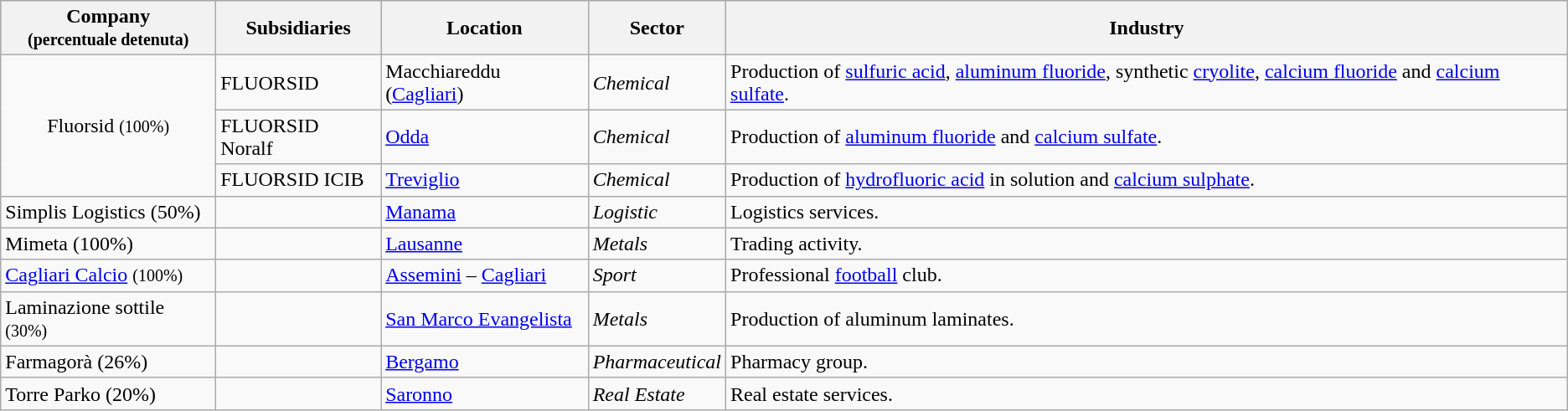<table class="wikitable">
<tr style="font-weight:bold; background-color:#c0c0c0;">
<th>Company<br><small>(percentuale detenuta)</small></th>
<th>Subsidiaries</th>
<th>Location</th>
<th>Sector</th>
<th>Industry</th>
</tr>
<tr>
<td rowspan="3" style="text-align:center;">Fluorsid <small>(100%)</small></td>
<td>FLUORSID</td>
<td> Macchiareddu (<a href='#'>Cagliari</a>)</td>
<td><em>Chemical</em></td>
<td>Production of <a href='#'>sulfuric acid</a>, <a href='#'>aluminum fluoride</a>, synthetic <a href='#'>cryolite</a>, <a href='#'>calcium fluoride</a> and <a href='#'>calcium sulfate</a>.</td>
</tr>
<tr>
<td>FLUORSID Noralf</td>
<td> <a href='#'>Odda</a></td>
<td><em>Chemical</em></td>
<td>Production of <a href='#'>aluminum fluoride</a> and <a href='#'>calcium sulfate</a>.</td>
</tr>
<tr>
<td>FLUORSID ICIB</td>
<td> <a href='#'>Treviglio</a></td>
<td><em>Chemical</em></td>
<td>Production of <a href='#'>hydrofluoric acid</a> in solution and <a href='#'>calcium sulphate</a>.</td>
</tr>
<tr>
<td>Simplis Logistics (50%)</td>
<td></td>
<td> <a href='#'>Manama</a></td>
<td><em>Logistic</em></td>
<td>Logistics services.</td>
</tr>
<tr>
<td>Mimeta (100%)</td>
<td></td>
<td> <a href='#'>Lausanne</a></td>
<td><em>Metals</em></td>
<td>Trading activity.</td>
</tr>
<tr>
<td><a href='#'>Cagliari Calcio</a> <small>(100%)</small></td>
<td></td>
<td> <a href='#'>Assemini</a> – <a href='#'>Cagliari</a></td>
<td><em>Sport</em></td>
<td>Professional <a href='#'>football</a> club.</td>
</tr>
<tr>
<td>Laminazione sottile <small>(30%)</small></td>
<td></td>
<td> <a href='#'>San Marco Evangelista</a></td>
<td><em>Metals</em></td>
<td>Production of aluminum laminates.</td>
</tr>
<tr>
<td>Farmagorà (26%)</td>
<td></td>
<td> <a href='#'>Bergamo</a></td>
<td><em>Pharmaceutical</em></td>
<td>Pharmacy group.</td>
</tr>
<tr>
<td>Torre Parko (20%)</td>
<td></td>
<td> <a href='#'>Saronno</a></td>
<td><em>Real Estate</em></td>
<td>Real estate services.</td>
</tr>
</table>
